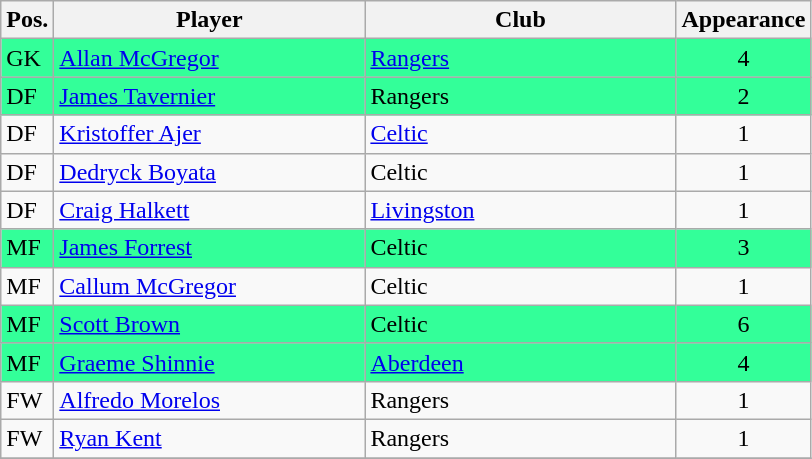<table class="wikitable">
<tr>
<th>Pos.</th>
<th>Player</th>
<th>Club</th>
<th>Appearance</th>
</tr>
<tr style="background:#33ff99;">
<td>GK</td>
<td style="width:200px;"><a href='#'>Allan McGregor</a> </td>
<td style="width:200px;"><a href='#'>Rangers</a></td>
<td align="center">4</td>
</tr>
<tr style="background:#33ff99;">
<td>DF</td>
<td><a href='#'>James Tavernier</a> </td>
<td>Rangers</td>
<td align="center">2</td>
</tr>
<tr>
<td>DF</td>
<td><a href='#'>Kristoffer Ajer</a></td>
<td><a href='#'>Celtic</a></td>
<td align="center">1</td>
</tr>
<tr>
<td>DF</td>
<td><a href='#'>Dedryck Boyata</a></td>
<td>Celtic</td>
<td align="center">1</td>
</tr>
<tr>
<td>DF</td>
<td><a href='#'>Craig Halkett</a></td>
<td><a href='#'>Livingston</a></td>
<td align="center">1</td>
</tr>
<tr style="background:#33ff99;">
<td>MF</td>
<td><a href='#'>James Forrest</a> </td>
<td>Celtic</td>
<td align="center">3</td>
</tr>
<tr>
<td>MF</td>
<td><a href='#'>Callum McGregor</a></td>
<td>Celtic</td>
<td align="center">1</td>
</tr>
<tr style="background:#33ff99;">
<td>MF</td>
<td><a href='#'>Scott Brown</a> </td>
<td>Celtic</td>
<td align="center">6</td>
</tr>
<tr style="background:#33ff99;">
<td>MF</td>
<td><a href='#'>Graeme Shinnie</a> </td>
<td><a href='#'>Aberdeen</a></td>
<td align="center">4</td>
</tr>
<tr>
<td>FW</td>
<td><a href='#'>Alfredo Morelos</a></td>
<td>Rangers</td>
<td align="center">1</td>
</tr>
<tr>
<td>FW</td>
<td><a href='#'>Ryan Kent</a></td>
<td>Rangers</td>
<td align="center">1</td>
</tr>
<tr>
</tr>
</table>
